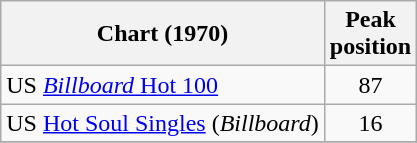<table class="wikitable sortable">
<tr>
<th>Chart (1970)</th>
<th>Peak<br>position</th>
</tr>
<tr>
<td>US <a href='#'><em>Billboard</em> Hot 100</a></td>
<td align=center>87</td>
</tr>
<tr>
<td>US <a href='#'>Hot Soul Singles</a> (<em>Billboard</em>)</td>
<td align=center>16</td>
</tr>
<tr>
</tr>
</table>
